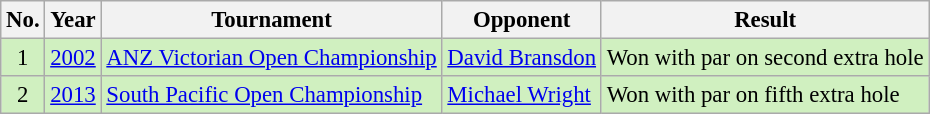<table class="wikitable" style="font-size:95%;">
<tr>
<th>No.</th>
<th>Year</th>
<th>Tournament</th>
<th>Opponent</th>
<th>Result</th>
</tr>
<tr style="background:#D0F0C0;">
<td align=center>1</td>
<td><a href='#'>2002</a></td>
<td><a href='#'>ANZ Victorian Open Championship</a></td>
<td> <a href='#'>David Bransdon</a></td>
<td>Won with par on second extra hole</td>
</tr>
<tr style="background:#D0F0C0;">
<td align=center>2</td>
<td><a href='#'>2013</a></td>
<td><a href='#'>South Pacific Open Championship</a></td>
<td> <a href='#'>Michael Wright</a></td>
<td>Won with par on fifth extra hole</td>
</tr>
</table>
